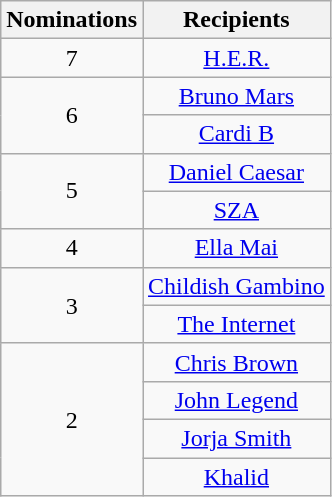<table class="wikitable" rowspan="2" style="text-align:center;" background: #f6e39c;>
<tr>
<th scope="col" style="width:55px;text-align:center;">Nominations</th>
<th scope="col" style="text-align:center;">Recipients</th>
</tr>
<tr>
<td>7</td>
<td><a href='#'>H.E.R.</a></td>
</tr>
<tr>
<td rowspan="2">6</td>
<td><a href='#'>Bruno Mars</a></td>
</tr>
<tr>
<td><a href='#'>Cardi B</a></td>
</tr>
<tr>
<td rowspan="2">5</td>
<td><a href='#'>Daniel Caesar</a></td>
</tr>
<tr>
<td><a href='#'>SZA</a></td>
</tr>
<tr>
<td>4</td>
<td><a href='#'>Ella Mai</a></td>
</tr>
<tr>
<td rowspan="2">3</td>
<td><a href='#'>Childish Gambino</a></td>
</tr>
<tr>
<td><a href='#'>The Internet</a></td>
</tr>
<tr>
<td rowspan="4">2</td>
<td><a href='#'>Chris Brown</a></td>
</tr>
<tr>
<td><a href='#'>John Legend</a></td>
</tr>
<tr>
<td><a href='#'>Jorja Smith</a></td>
</tr>
<tr>
<td><a href='#'>Khalid</a></td>
</tr>
</table>
